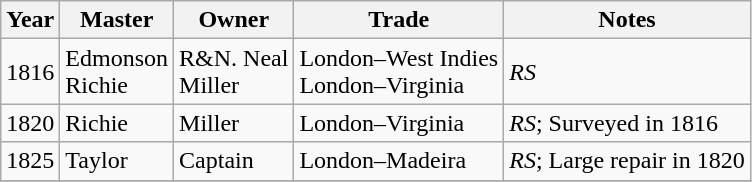<table class="sortable wikitable">
<tr>
<th>Year</th>
<th>Master</th>
<th>Owner</th>
<th>Trade</th>
<th>Notes</th>
</tr>
<tr>
<td>1816</td>
<td>Edmonson<br>Richie</td>
<td>R&N. Neal<br>Miller</td>
<td>London–West Indies<br>London–Virginia</td>
<td><em>RS</em></td>
</tr>
<tr>
<td>1820</td>
<td>Richie</td>
<td>Miller</td>
<td>London–Virginia</td>
<td><em>RS</em>; Surveyed in 1816</td>
</tr>
<tr>
<td>1825</td>
<td>Taylor</td>
<td>Captain</td>
<td>London–Madeira</td>
<td><em>RS</em>; Large repair in 1820</td>
</tr>
<tr>
</tr>
</table>
